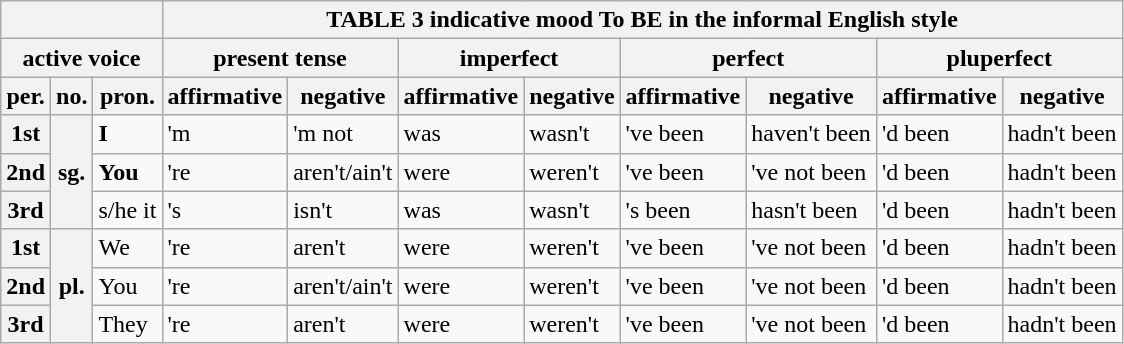<table class="wikitable">
<tr>
<th colspan="3"></th>
<th colspan="8">TABLE 3   indicative mood To BE in the informal English style</th>
</tr>
<tr>
<th colspan="3">active voice</th>
<th colspan="2">present tense</th>
<th colspan="2">imperfect</th>
<th colspan="2">perfect</th>
<th colspan="2">pluperfect</th>
</tr>
<tr>
<th>per.</th>
<th>no.</th>
<th>pron.</th>
<th>affirmative</th>
<th>negative</th>
<th>affirmative</th>
<th>negative</th>
<th>affirmative</th>
<th>negative</th>
<th>affirmative</th>
<th>negative</th>
</tr>
<tr>
<th>1st</th>
<th rowspan="3">sg.</th>
<td><strong>I</strong></td>
<td>'m</td>
<td>'m not</td>
<td>was</td>
<td>wasn't</td>
<td>'ve been</td>
<td>haven't been</td>
<td>'d been</td>
<td>hadn't been</td>
</tr>
<tr>
<th>2nd</th>
<td><strong>You</strong></td>
<td>'re</td>
<td>aren't/ain't</td>
<td>were</td>
<td>weren't</td>
<td>'ve been</td>
<td>'ve not been</td>
<td>'d been</td>
<td>hadn't been</td>
</tr>
<tr>
<th>3rd</th>
<td>s/he it</td>
<td>'s</td>
<td>isn't</td>
<td>was</td>
<td>wasn't</td>
<td>'s been</td>
<td>hasn't been</td>
<td>'d been</td>
<td>hadn't been</td>
</tr>
<tr>
<th>1st</th>
<th rowspan="3">pl.</th>
<td>We</td>
<td>'re</td>
<td>aren't</td>
<td>were</td>
<td>weren't</td>
<td>'ve been</td>
<td>'ve not been</td>
<td>'d been</td>
<td>hadn't been</td>
</tr>
<tr>
<th>2nd</th>
<td>You</td>
<td>'re</td>
<td>aren't/ain't</td>
<td>were</td>
<td>weren't</td>
<td>'ve been</td>
<td>'ve not been</td>
<td>'d been</td>
<td>hadn't been</td>
</tr>
<tr>
<th>3rd</th>
<td>They</td>
<td>'re</td>
<td>aren't</td>
<td>were</td>
<td>weren't</td>
<td>'ve been</td>
<td>'ve not been</td>
<td>'d been</td>
<td>hadn't been</td>
</tr>
</table>
